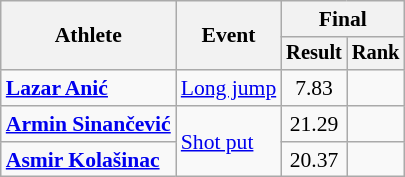<table class=wikitable style="font-size:90%">
<tr>
<th rowspan="2">Athlete</th>
<th rowspan="2">Event</th>
<th colspan="2">Final</th>
</tr>
<tr style="font-size:95%">
<th>Result</th>
<th>Rank</th>
</tr>
<tr align=center>
<td align=left><strong><a href='#'>Lazar Anić</a></strong></td>
<td align=left><a href='#'>Long jump</a></td>
<td>7.83</td>
<td></td>
</tr>
<tr align=center>
<td align=left><strong><a href='#'>Armin Sinančević</a></strong></td>
<td align=left rowspan=2><a href='#'>Shot put</a></td>
<td>21.29</td>
<td></td>
</tr>
<tr align=center>
<td align=left><strong><a href='#'>Asmir Kolašinac</a></strong></td>
<td>20.37</td>
<td></td>
</tr>
</table>
